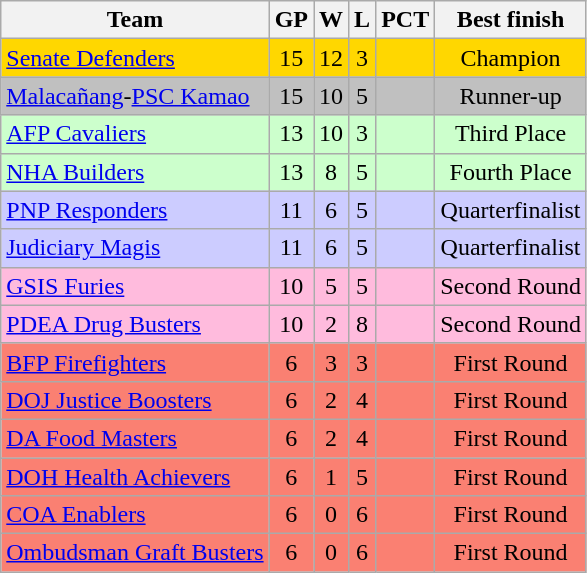<table class="wikitable sortable" style="text-align:center;">
<tr>
<th>Team</th>
<th>GP</th>
<th>W</th>
<th>L</th>
<th>PCT</th>
<th>Best finish</th>
</tr>
<tr bgcolor="gold">
<td align=left><a href='#'>Senate Defenders</a></td>
<td>15</td>
<td>12</td>
<td>3</td>
<td></td>
<td>Champion</td>
</tr>
<tr bgcolor="silver">
<td align=left><a href='#'>Malacañang</a>-<a href='#'>PSC Kamao</a></td>
<td>15</td>
<td>10</td>
<td>5</td>
<td></td>
<td>Runner-up</td>
</tr>
<tr bgcolor="#ccffcc">
<td align=left><a href='#'>AFP Cavaliers</a></td>
<td>13</td>
<td>10</td>
<td>3</td>
<td></td>
<td>Third Place</td>
</tr>
<tr bgcolor="#ccffcc">
<td align=left><a href='#'>NHA Builders</a></td>
<td>13</td>
<td>8</td>
<td>5</td>
<td></td>
<td>Fourth Place</td>
</tr>
<tr bgcolor="#ccccff">
<td align=left><a href='#'>PNP Responders</a></td>
<td>11</td>
<td>6</td>
<td>5</td>
<td></td>
<td>Quarterfinalist</td>
</tr>
<tr bgcolor="#ccccff">
<td align=left><a href='#'>Judiciary Magis</a></td>
<td>11</td>
<td>6</td>
<td>5</td>
<td></td>
<td>Quarterfinalist</td>
</tr>
<tr bgcolor="#fbd">
<td align=left><a href='#'>GSIS Furies</a></td>
<td>10</td>
<td>5</td>
<td>5</td>
<td></td>
<td>Second Round</td>
</tr>
<tr bgcolor="#fbd">
<td align=left><a href='#'>PDEA Drug Busters</a></td>
<td>10</td>
<td>2</td>
<td>8</td>
<td></td>
<td>Second Round</td>
</tr>
<tr bgcolor="#fa8072">
<td align=left><a href='#'>BFP Firefighters</a></td>
<td>6</td>
<td>3</td>
<td>3</td>
<td></td>
<td>First Round</td>
</tr>
<tr bgcolor="#fa8072">
<td align=left><a href='#'>DOJ Justice Boosters</a></td>
<td>6</td>
<td>2</td>
<td>4</td>
<td></td>
<td>First Round</td>
</tr>
<tr bgcolor="#fa8072">
<td align=left><a href='#'>DA Food Masters</a></td>
<td>6</td>
<td>2</td>
<td>4</td>
<td></td>
<td>First Round</td>
</tr>
<tr bgcolor="#fa8072">
<td align=left><a href='#'>DOH Health Achievers</a></td>
<td>6</td>
<td>1</td>
<td>5</td>
<td></td>
<td>First Round</td>
</tr>
<tr bgcolor="#fa8072">
<td align=left><a href='#'>COA Enablers</a></td>
<td>6</td>
<td>0</td>
<td>6</td>
<td></td>
<td>First Round</td>
</tr>
<tr bgcolor="#fa8072">
<td align=left><a href='#'>Ombudsman Graft Busters</a></td>
<td>6</td>
<td>0</td>
<td>6</td>
<td></td>
<td>First Round</td>
</tr>
</table>
